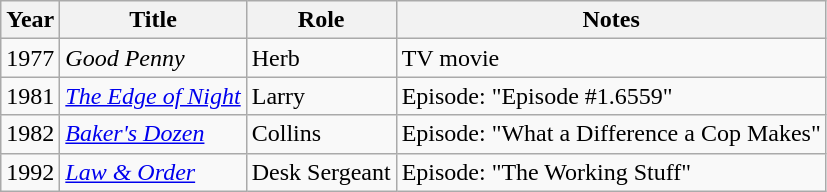<table class="wikitable sortable">
<tr>
<th>Year</th>
<th>Title</th>
<th>Role</th>
<th>Notes</th>
</tr>
<tr>
<td>1977</td>
<td><em>Good Penny</em></td>
<td>Herb</td>
<td>TV movie</td>
</tr>
<tr>
<td>1981</td>
<td><em><a href='#'>The Edge of Night</a></em></td>
<td>Larry</td>
<td>Episode: "Episode #1.6559"</td>
</tr>
<tr>
<td>1982</td>
<td><em><a href='#'>Baker's Dozen</a></em></td>
<td>Collins</td>
<td>Episode: "What a Difference a Cop Makes"</td>
</tr>
<tr>
<td>1992</td>
<td><em><a href='#'>Law & Order</a></em></td>
<td>Desk Sergeant</td>
<td>Episode: "The Working Stuff"</td>
</tr>
</table>
